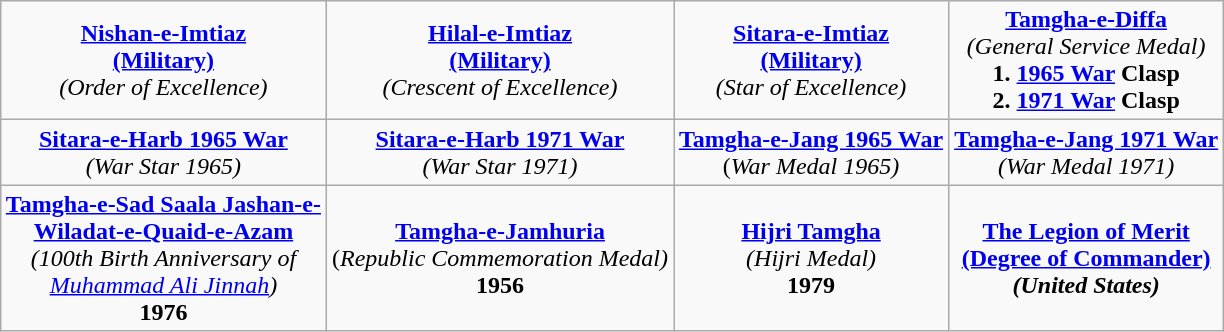<table class="wikitable" style="margin:1em auto; text-align:center;">
<tr>
<td><strong><a href='#'>Nishan-e-Imtiaz</a></strong><br><strong><a href='#'>(Military)</a></strong><br><em>(Order of Excellence)</em></td>
<td><a href='#'><strong>Hilal-e-Imtiaz</strong></a><br><strong><a href='#'>(Military)</a></strong><br><em>(Crescent of Excellence)</em></td>
<td><strong><a href='#'>Sitara-e-Imtiaz</a></strong><br><strong><a href='#'>(Military)</a></strong><br><em>(Star of Excellence)</em></td>
<td><strong><a href='#'>Tamgha-e-Diffa</a></strong><br><em>(General Service Medal)</em><br><strong>1. <a href='#'>1965 War</a> Clasp</strong><br><strong>2. <a href='#'>1971 War</a> Clasp</strong></td>
</tr>
<tr>
<td><strong><a href='#'>Sitara-e-Harb 1965 War</a></strong><br><em>(War Star 1965)</em></td>
<td><strong><a href='#'>Sitara-e-Harb 1971 War</a></strong><br><em>(War Star 1971)</em></td>
<td><strong><a href='#'>Tamgha-e-Jang 1965 War</a></strong><br>(<em>War Medal 1965)</em></td>
<td><strong><a href='#'>Tamgha-e-Jang 1971 War</a></strong><br><em>(War Medal 1971)</em></td>
</tr>
<tr>
<td><strong><a href='#'>Tamgha-e-Sad Saala Jashan-e-</a></strong><br><strong><a href='#'>Wiladat-e-Quaid-e-Azam</a></strong><br><em>(100th Birth Anniversary of</em><br><em><a href='#'>Muhammad Ali Jinnah</a>)</em><br><strong>1976</strong></td>
<td><strong><a href='#'>Tamgha-e-Jamhuria</a></strong><br>(<em>Republic Commemoration Medal)</em><br><strong>1956</strong></td>
<td><strong><a href='#'>Hijri Tamgha</a></strong><br><em>(Hijri Medal)</em><br><strong>1979</strong></td>
<td><strong><a href='#'>The Legion of Merit</a></strong><br><strong><a href='#'>(Degree of Commander)</a></strong><br><strong><em>(United States)</em></strong></td>
</tr>
</table>
